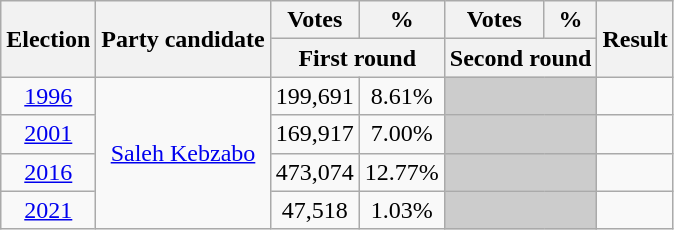<table class=wikitable style=text-align:center>
<tr>
<th rowspan=2>Election</th>
<th rowspan=2>Party candidate</th>
<th>Votes</th>
<th>%</th>
<th>Votes</th>
<th>%</th>
<th rowspan=2>Result</th>
</tr>
<tr>
<th colspan=2>First round</th>
<th colspan=2>Second round</th>
</tr>
<tr>
<td><a href='#'>1996</a></td>
<td rowspan=4><a href='#'>Saleh Kebzabo</a></td>
<td>199,691</td>
<td>8.61%</td>
<td colspan="2" style="background-color:#cccccc"></td>
<td></td>
</tr>
<tr>
<td><a href='#'>2001</a></td>
<td>169,917</td>
<td>7.00%</td>
<td colspan="2" style="background-color:#cccccc"></td>
<td></td>
</tr>
<tr>
<td><a href='#'>2016</a></td>
<td>473,074</td>
<td>12.77%</td>
<td colspan="2" style="background-color:#cccccc"></td>
<td></td>
</tr>
<tr>
<td><a href='#'>2021</a></td>
<td>47,518</td>
<td>1.03%</td>
<td colspan="2" style="background-color:#cccccc"></td>
<td></td>
</tr>
</table>
